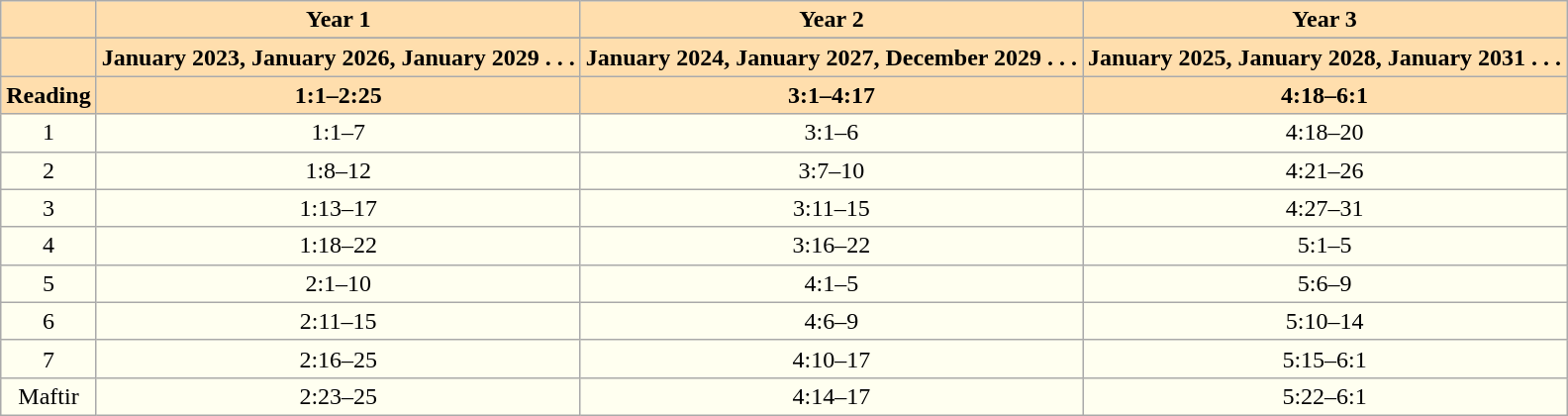<table class="wikitable" style="background:Ivory; text-align:center">
<tr>
<th style="background:Navajowhite;"></th>
<th style="background:Navajowhite;">Year 1</th>
<th style="background:Navajowhite;">Year 2</th>
<th style="background:Navajowhite;">Year 3</th>
</tr>
<tr>
</tr>
<tr>
<th style="background:Navajowhite;"></th>
<th style="background:Navajowhite;">January 2023, January 2026, January 2029 . . .</th>
<th style="background:Navajowhite;">January 2024, January 2027, December 2029 . . .</th>
<th style="background:Navajowhite;">January 2025, January 2028, January 2031 . . .</th>
</tr>
<tr>
<th style="background:Navajowhite;">Reading</th>
<th style="background:Navajowhite;">1:1–2:25</th>
<th style="background:Navajowhite;">3:1–4:17</th>
<th style="background:Navajowhite;">4:18–6:1</th>
</tr>
<tr>
<td>1</td>
<td>1:1–7</td>
<td>3:1–6</td>
<td>4:18–20</td>
</tr>
<tr>
<td>2</td>
<td>1:8–12</td>
<td>3:7–10</td>
<td>4:21–26</td>
</tr>
<tr>
<td>3</td>
<td>1:13–17</td>
<td>3:11–15</td>
<td>4:27–31</td>
</tr>
<tr>
<td>4</td>
<td>1:18–22</td>
<td>3:16–22</td>
<td>5:1–5</td>
</tr>
<tr>
<td>5</td>
<td>2:1–10</td>
<td>4:1–5</td>
<td>5:6–9</td>
</tr>
<tr>
<td>6</td>
<td>2:11–15</td>
<td>4:6–9</td>
<td>5:10–14</td>
</tr>
<tr>
<td>7</td>
<td>2:16–25</td>
<td>4:10–17</td>
<td>5:15–6:1</td>
</tr>
<tr>
<td>Maftir</td>
<td>2:23–25</td>
<td>4:14–17</td>
<td>5:22–6:1</td>
</tr>
</table>
